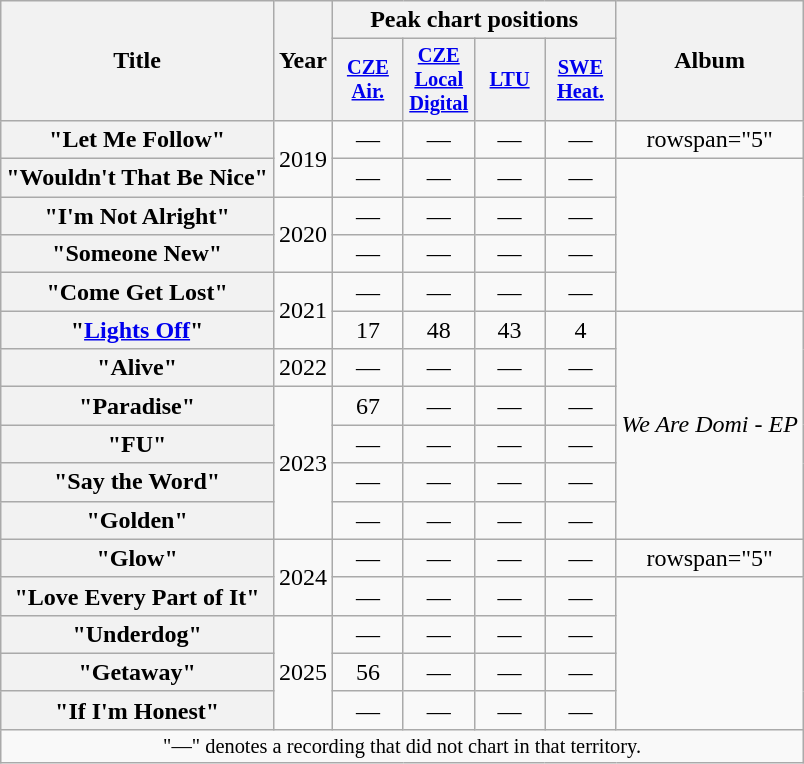<table class="wikitable plainrowheaders" style="text-align:center;">
<tr>
<th scope="col" rowspan="2">Title</th>
<th scope="col" rowspan="2">Year</th>
<th scope="col" colspan="4">Peak chart positions</th>
<th scope="col" rowspan="2">Album</th>
</tr>
<tr>
<th scope="col" style="width:3em;font-size:85%;"><a href='#'>CZE<br>Air.</a><br></th>
<th scope="col" style="width:3em;font-size:85%;"><a href='#'>CZE<br>Local<br>Digital</a><br></th>
<th scope="col" style="width:3em;font-size:85%;"><a href='#'>LTU</a><br></th>
<th scope="col" style="width:3em;font-size:85%;"><a href='#'>SWE<br>Heat.</a><br></th>
</tr>
<tr>
<th scope="row">"Let Me Follow"</th>
<td rowspan="2">2019</td>
<td>—</td>
<td>—</td>
<td>—</td>
<td>—</td>
<td>rowspan="5" </td>
</tr>
<tr>
<th scope="row">"Wouldn't That Be Nice"</th>
<td>—</td>
<td>—</td>
<td>—</td>
<td>—</td>
</tr>
<tr>
<th scope="row">"I'm Not Alright"</th>
<td rowspan="2">2020</td>
<td>—</td>
<td>—</td>
<td>—</td>
<td>—</td>
</tr>
<tr>
<th scope="row">"Someone New"</th>
<td>—</td>
<td>—</td>
<td>—</td>
<td>—</td>
</tr>
<tr>
<th scope="row">"Come Get Lost"</th>
<td rowspan="2">2021</td>
<td>—</td>
<td>—</td>
<td>—</td>
<td>—</td>
</tr>
<tr>
<th scope="row">"<a href='#'>Lights Off</a>"</th>
<td>17</td>
<td>48</td>
<td>43</td>
<td>4</td>
<td rowspan="6"><em>We Are Domi - EP</em></td>
</tr>
<tr>
<th scope="row">"Alive"</th>
<td>2022</td>
<td>—</td>
<td>—</td>
<td>—</td>
<td>—</td>
</tr>
<tr>
<th scope="row">"Paradise"</th>
<td rowspan="4">2023</td>
<td>67</td>
<td>—</td>
<td>—</td>
<td>—</td>
</tr>
<tr>
<th scope="row">"FU"</th>
<td>—</td>
<td>—</td>
<td>—</td>
<td>—</td>
</tr>
<tr>
<th scope="row">"Say the Word"</th>
<td>—</td>
<td>—</td>
<td>—</td>
<td>—</td>
</tr>
<tr>
<th scope="row">"Golden"</th>
<td>—</td>
<td>—</td>
<td>—</td>
<td>—</td>
</tr>
<tr>
<th scope="row">"Glow"</th>
<td rowspan="2">2024</td>
<td>—</td>
<td>—</td>
<td>—</td>
<td>—</td>
<td>rowspan="5" </td>
</tr>
<tr>
<th scope="row">"Love Every Part of It"</th>
<td>—</td>
<td>—</td>
<td>—</td>
<td>—</td>
</tr>
<tr>
<th scope="row">"Underdog"</th>
<td rowspan="3">2025</td>
<td>—</td>
<td>—</td>
<td>—</td>
<td>—</td>
</tr>
<tr>
<th scope="row">"Getaway"</th>
<td>56</td>
<td>—</td>
<td>—</td>
<td>—</td>
</tr>
<tr>
<th scope="row">"If I'm Honest"</th>
<td>—</td>
<td>—</td>
<td>—</td>
<td>—</td>
</tr>
<tr>
<td colspan="7" style="font-size:85%">"—" denotes a recording that did not chart in that territory.</td>
</tr>
</table>
